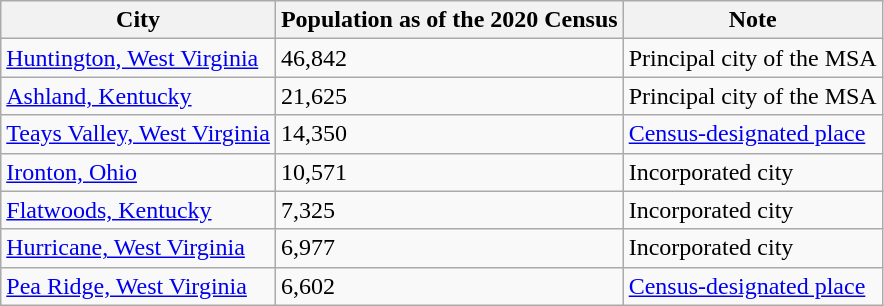<table class="wikitable">
<tr>
<th>City</th>
<th>Population as of the 2020 Census</th>
<th>Note</th>
</tr>
<tr>
<td><a href='#'>Huntington, West Virginia</a></td>
<td>46,842</td>
<td>Principal city of the MSA</td>
</tr>
<tr>
<td><a href='#'>Ashland, Kentucky</a></td>
<td>21,625</td>
<td>Principal city of the MSA</td>
</tr>
<tr>
<td><a href='#'>Teays Valley, West Virginia</a></td>
<td>14,350</td>
<td><a href='#'>Census-designated place</a></td>
</tr>
<tr>
<td><a href='#'>Ironton, Ohio</a></td>
<td>10,571</td>
<td>Incorporated city</td>
</tr>
<tr>
<td><a href='#'>Flatwoods, Kentucky</a></td>
<td>7,325</td>
<td>Incorporated city</td>
</tr>
<tr>
<td><a href='#'>Hurricane, West Virginia</a></td>
<td>6,977</td>
<td>Incorporated city</td>
</tr>
<tr>
<td><a href='#'>Pea Ridge, West Virginia</a></td>
<td>6,602</td>
<td><a href='#'>Census-designated place</a></td>
</tr>
</table>
